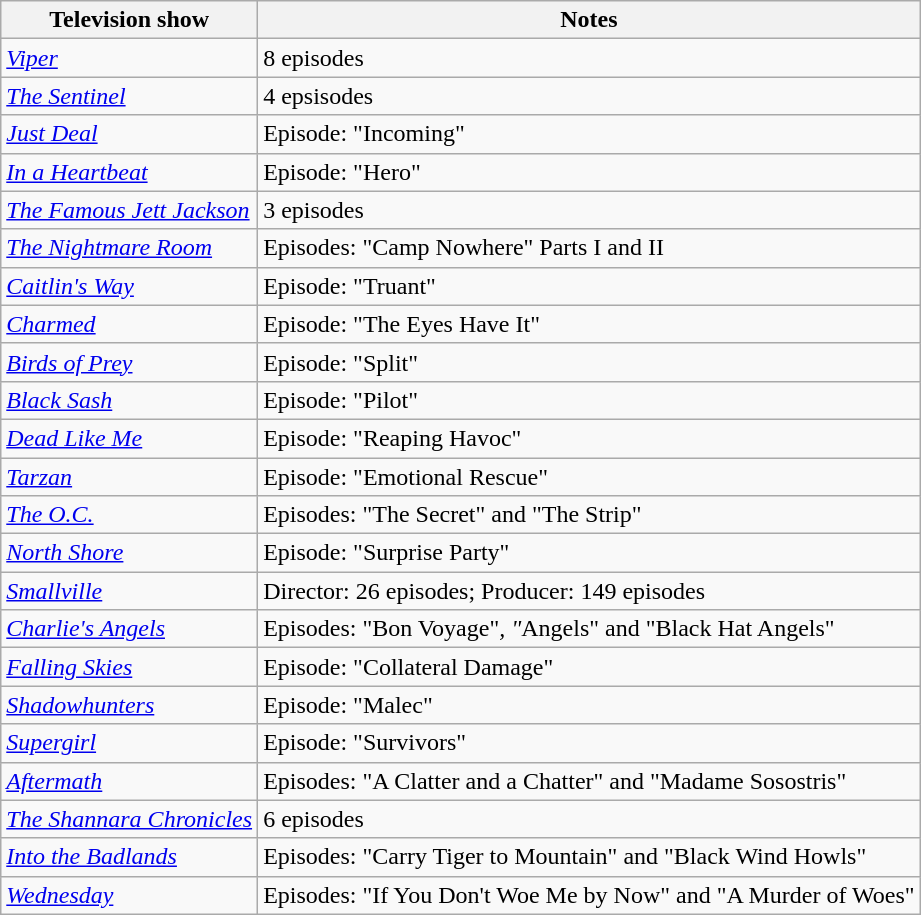<table class="wikitable">
<tr>
<th>Television show</th>
<th>Notes</th>
</tr>
<tr>
<td><a href='#'><em>Viper</em></a></td>
<td>8 episodes</td>
</tr>
<tr>
<td><a href='#'><em>The Sentinel</em></a></td>
<td>4 epsisodes</td>
</tr>
<tr>
<td><em><a href='#'>Just Deal</a></em></td>
<td>Episode: "Incoming"</td>
</tr>
<tr>
<td><a href='#'><em>In a Heartbeat</em></a></td>
<td>Episode: "Hero"</td>
</tr>
<tr>
<td><em><a href='#'>The Famous Jett Jackson</a></em></td>
<td>3 episodes</td>
</tr>
<tr>
<td><em><a href='#'>The Nightmare Room</a></em></td>
<td>Episodes: "Camp Nowhere" Parts I and II</td>
</tr>
<tr>
<td><em><a href='#'>Caitlin's Way</a></em></td>
<td>Episode: "Truant"</td>
</tr>
<tr>
<td><em><a href='#'>Charmed</a></em></td>
<td>Episode: "The Eyes Have It"</td>
</tr>
<tr>
<td><a href='#'><em>Birds of Prey</em></a></td>
<td>Episode: "Split"</td>
</tr>
<tr>
<td><a href='#'><em>Black Sash</em></a></td>
<td>Episode: "Pilot"</td>
</tr>
<tr>
<td><em><a href='#'>Dead Like Me</a></em></td>
<td>Episode: "Reaping Havoc"</td>
</tr>
<tr>
<td><a href='#'><em>Tarzan</em></a></td>
<td>Episode: "Emotional Rescue"</td>
</tr>
<tr>
<td><em><a href='#'>The O.C.</a></em></td>
<td>Episodes: "The Secret" and "The Strip"</td>
</tr>
<tr>
<td><a href='#'><em>North Shore</em></a></td>
<td>Episode: "Surprise Party"</td>
</tr>
<tr>
<td><em><a href='#'>Smallville</a></em></td>
<td>Director: 26 episodes; Producer: 149 episodes</td>
</tr>
<tr>
<td><a href='#'><em>Charlie's Angels</em></a></td>
<td>Episodes: "Bon Voyage"<em>, "</em>Angels" and "Black Hat Angels"</td>
</tr>
<tr>
<td><em><a href='#'>Falling Skies</a></em></td>
<td>Episode: "Collateral Damage"</td>
</tr>
<tr>
<td><em><a href='#'>Shadowhunters</a></em></td>
<td>Episode: "Malec"</td>
</tr>
<tr>
<td><a href='#'><em>Supergirl</em></a></td>
<td>Episode: "Survivors"</td>
</tr>
<tr>
<td><a href='#'><em>Aftermath</em></a></td>
<td>Episodes: "A Clatter and a Chatter" and "Madame Sosostris"</td>
</tr>
<tr>
<td><em><a href='#'>The Shannara Chronicles</a></em></td>
<td>6 episodes</td>
</tr>
<tr>
<td><a href='#'><em>Into the Badlands</em></a></td>
<td>Episodes: "Carry Tiger to Mountain" and "Black Wind Howls"</td>
</tr>
<tr>
<td><a href='#'><em>Wednesday</em></a></td>
<td>Episodes: "If You Don't Woe Me by Now" and "A Murder of Woes"</td>
</tr>
</table>
